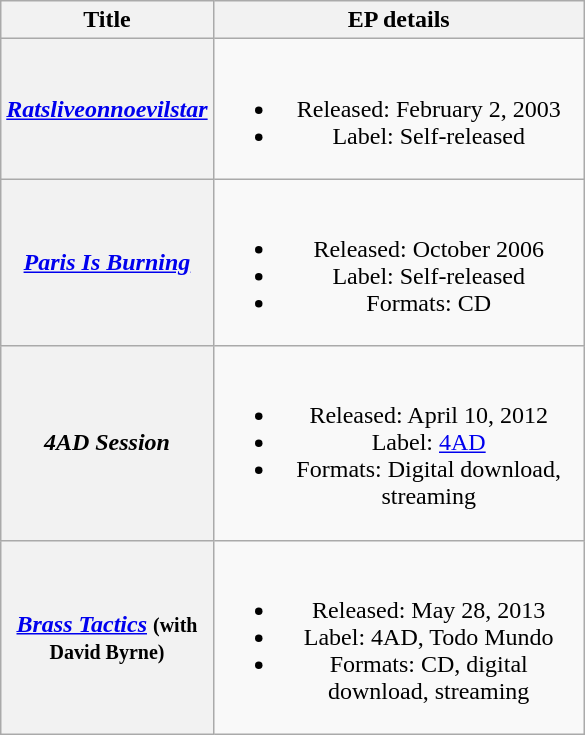<table class="wikitable plainrowheaders" style="text-align:center;">
<tr>
<th scope="col" style="width:33px;">Title</th>
<th scope="col" style="width:240px;">EP details</th>
</tr>
<tr>
<th scope="row"><em><a href='#'>Ratsliveonnoevilstar</a></em></th>
<td><br><ul><li>Released: February 2, 2003</li><li>Label: Self-released</li></ul></td>
</tr>
<tr>
<th scope="row"><em><a href='#'>Paris Is Burning</a></em></th>
<td><br><ul><li>Released: October 2006</li><li>Label: Self-released</li><li>Formats: CD</li></ul></td>
</tr>
<tr>
<th scope="row"><em>4AD Session</em></th>
<td><br><ul><li>Released: April 10, 2012</li><li>Label: <a href='#'>4AD</a></li><li>Formats: Digital download, streaming</li></ul></td>
</tr>
<tr>
<th scope="row"><em><a href='#'>Brass Tactics</a></em> <small>(with David Byrne)</small></th>
<td><br><ul><li>Released: May 28, 2013</li><li>Label: 4AD, Todo Mundo</li><li>Formats: CD, digital download, streaming</li></ul></td>
</tr>
</table>
